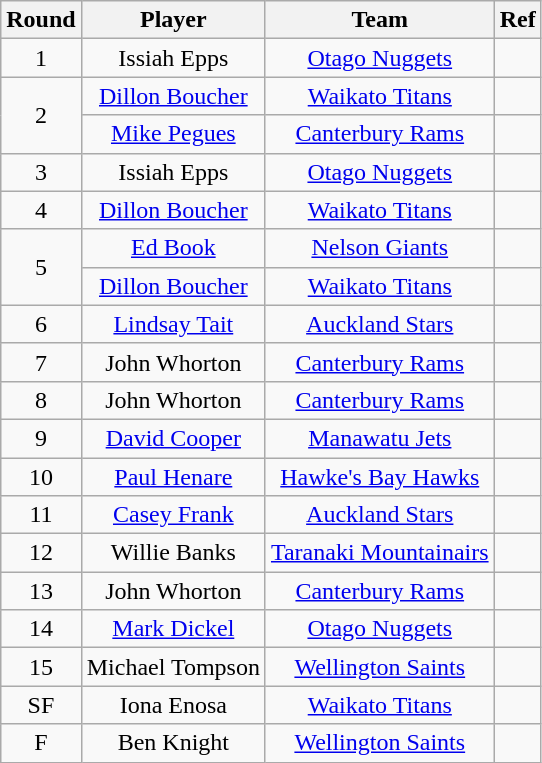<table class="wikitable" style="text-align:center">
<tr>
<th>Round</th>
<th>Player</th>
<th>Team</th>
<th>Ref</th>
</tr>
<tr>
<td>1</td>
<td>Issiah Epps</td>
<td><a href='#'>Otago Nuggets</a></td>
<td></td>
</tr>
<tr>
<td rowspan=2>2</td>
<td><a href='#'>Dillon Boucher</a></td>
<td><a href='#'>Waikato Titans</a></td>
<td></td>
</tr>
<tr>
<td><a href='#'>Mike Pegues</a></td>
<td><a href='#'>Canterbury Rams</a></td>
<td></td>
</tr>
<tr>
<td>3</td>
<td>Issiah Epps</td>
<td><a href='#'>Otago Nuggets</a></td>
<td></td>
</tr>
<tr>
<td>4</td>
<td><a href='#'>Dillon Boucher</a></td>
<td><a href='#'>Waikato Titans</a></td>
<td></td>
</tr>
<tr>
<td rowspan=2>5</td>
<td><a href='#'>Ed Book</a></td>
<td><a href='#'>Nelson Giants</a></td>
<td></td>
</tr>
<tr>
<td><a href='#'>Dillon Boucher</a></td>
<td><a href='#'>Waikato Titans</a></td>
<td></td>
</tr>
<tr>
<td>6</td>
<td><a href='#'>Lindsay Tait</a></td>
<td><a href='#'>Auckland Stars</a></td>
<td></td>
</tr>
<tr>
<td>7</td>
<td>John Whorton</td>
<td><a href='#'>Canterbury Rams</a></td>
<td></td>
</tr>
<tr>
<td>8</td>
<td>John Whorton</td>
<td><a href='#'>Canterbury Rams</a></td>
<td></td>
</tr>
<tr>
<td>9</td>
<td><a href='#'>David Cooper</a></td>
<td><a href='#'>Manawatu Jets</a></td>
<td></td>
</tr>
<tr>
<td>10</td>
<td><a href='#'>Paul Henare</a></td>
<td><a href='#'>Hawke's Bay Hawks</a></td>
<td></td>
</tr>
<tr>
<td>11</td>
<td><a href='#'>Casey Frank</a></td>
<td><a href='#'>Auckland Stars</a></td>
<td></td>
</tr>
<tr>
<td>12</td>
<td>Willie Banks</td>
<td><a href='#'>Taranaki Mountainairs</a></td>
<td></td>
</tr>
<tr>
<td>13</td>
<td>John Whorton</td>
<td><a href='#'>Canterbury Rams</a></td>
<td></td>
</tr>
<tr>
<td>14</td>
<td><a href='#'>Mark Dickel</a></td>
<td><a href='#'>Otago Nuggets</a></td>
<td></td>
</tr>
<tr>
<td>15</td>
<td>Michael Tompson</td>
<td><a href='#'>Wellington Saints</a></td>
<td></td>
</tr>
<tr>
<td>SF</td>
<td>Iona Enosa</td>
<td><a href='#'>Waikato Titans</a></td>
<td></td>
</tr>
<tr>
<td>F</td>
<td>Ben Knight</td>
<td><a href='#'>Wellington Saints</a></td>
<td></td>
</tr>
</table>
